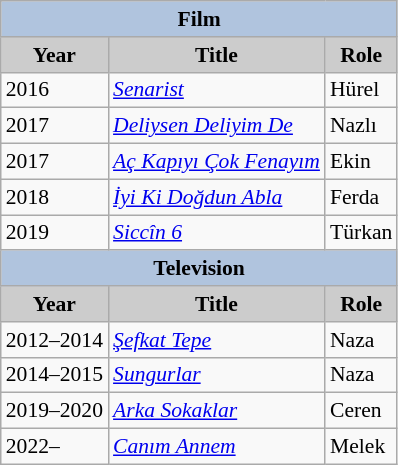<table class="wikitable" style="font-size:90%">
<tr>
<th colspan="4" style="background:LightSteelBlue">Film</th>
</tr>
<tr>
<th style="background:#CCCCCC">Year</th>
<th style="background:#CCCCCC">Title</th>
<th style="background:#CCCCCC">Role</th>
</tr>
<tr>
<td>2016</td>
<td><em><a href='#'>Senarist</a></em></td>
<td>Hürel</td>
</tr>
<tr>
<td>2017</td>
<td><em><a href='#'>Deliysen Deliyim De</a></em></td>
<td>Nazlı</td>
</tr>
<tr>
<td>2017</td>
<td><em><a href='#'>Aç Kapıyı Çok Fenayım</a></em></td>
<td>Ekin</td>
</tr>
<tr>
<td>2018</td>
<td><em><a href='#'>İyi Ki Doğdun Abla</a></em></td>
<td>Ferda</td>
</tr>
<tr>
<td>2019</td>
<td><em><a href='#'>Siccîn 6</a></em></td>
<td>Türkan</td>
</tr>
<tr>
<th colspan=4 style="background:LightSteelBlue">Television</th>
</tr>
<tr>
<th style="background:#CCCCCC">Year</th>
<th style="background:#CCCCCC">Title</th>
<th style="background:#CCCCCC">Role</th>
</tr>
<tr>
<td>2012–2014</td>
<td><em><a href='#'>Şefkat Tepe</a></em></td>
<td>Naza</td>
</tr>
<tr>
<td>2014–2015</td>
<td><em><a href='#'>Sungurlar</a></em></td>
<td>Naza</td>
</tr>
<tr>
<td>2019–2020</td>
<td><em><a href='#'>Arka Sokaklar</a></em></td>
<td>Ceren</td>
</tr>
<tr>
<td>2022–</td>
<td><em><a href='#'>Canım Annem</a></em></td>
<td>Melek</td>
</tr>
</table>
